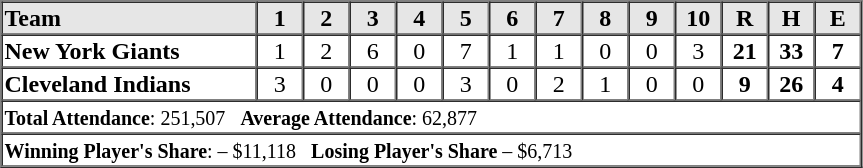<table border=1 cellspacing=0 width=575 style="margin-left:3em;">
<tr style="text-align:center; background-color:#e6e6e6;">
<th align=left width=155>Team</th>
<th width=25>1</th>
<th width=25>2</th>
<th width=25>3</th>
<th width=25>4</th>
<th width=25>5</th>
<th width=25>6</th>
<th width=25>7</th>
<th width=25>8</th>
<th width=25>9</th>
<th width=25>10</th>
<th width=25>R</th>
<th width=25>H</th>
<th width=25>E</th>
</tr>
<tr style="text-align:center;">
<td align=left><strong>New York Giants</strong></td>
<td>1</td>
<td>2</td>
<td>6</td>
<td>0</td>
<td>7</td>
<td>1</td>
<td>1</td>
<td>0</td>
<td>0</td>
<td>3</td>
<td><strong>21</strong></td>
<td><strong>33</strong></td>
<td><strong>7</strong></td>
</tr>
<tr style="text-align:center;">
<td align=left><strong>Cleveland Indians</strong></td>
<td>3</td>
<td>0</td>
<td>0</td>
<td>0</td>
<td>3</td>
<td>0</td>
<td>2</td>
<td>1</td>
<td>0</td>
<td>0</td>
<td><strong>9</strong></td>
<td><strong>26</strong></td>
<td><strong>4</strong></td>
</tr>
<tr style="text-align:left;">
<td colspan=15><small><strong>Total Attendance</strong>: 251,507   <strong>Average Attendance</strong>: 62,877</small></td>
</tr>
<tr style="text-align:left;">
<td colspan=15><small><strong>Winning Player's Share</strong>:  – $11,118   <strong>Losing Player's Share</strong> – $6,713</small></td>
</tr>
</table>
